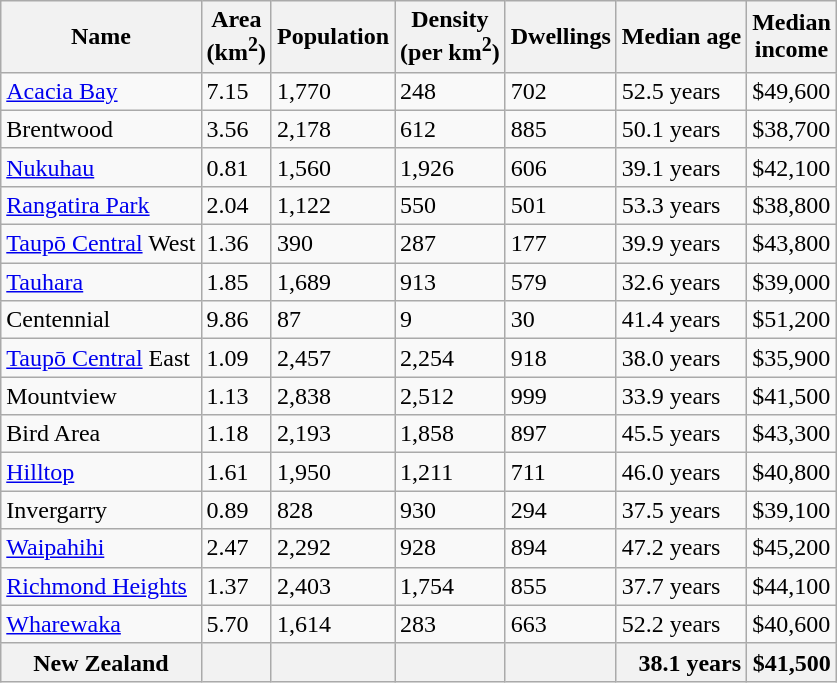<table class="wikitable sortable defaultright col1left">
<tr>
<th>Name</th>
<th>Area<br>(km<sup>2</sup>)</th>
<th>Population</th>
<th>Density<br>(per km<sup>2</sup>)</th>
<th>Dwellings</th>
<th>Median age</th>
<th>Median<br>income</th>
</tr>
<tr>
<td><a href='#'>Acacia Bay</a></td>
<td>7.15</td>
<td>1,770</td>
<td>248</td>
<td>702</td>
<td>52.5 years</td>
<td>$49,600</td>
</tr>
<tr>
<td>Brentwood</td>
<td>3.56</td>
<td>2,178</td>
<td>612</td>
<td>885</td>
<td>50.1 years</td>
<td>$38,700</td>
</tr>
<tr>
<td><a href='#'>Nukuhau</a></td>
<td>0.81</td>
<td>1,560</td>
<td>1,926</td>
<td>606</td>
<td>39.1 years</td>
<td>$42,100</td>
</tr>
<tr>
<td><a href='#'>Rangatira Park</a></td>
<td>2.04</td>
<td>1,122</td>
<td>550</td>
<td>501</td>
<td>53.3 years</td>
<td>$38,800</td>
</tr>
<tr>
<td><a href='#'>Taupō Central</a> West</td>
<td>1.36</td>
<td>390</td>
<td>287</td>
<td>177</td>
<td>39.9 years</td>
<td>$43,800</td>
</tr>
<tr>
<td><a href='#'>Tauhara</a></td>
<td>1.85</td>
<td>1,689</td>
<td>913</td>
<td>579</td>
<td>32.6 years</td>
<td>$39,000</td>
</tr>
<tr>
<td>Centennial</td>
<td>9.86</td>
<td>87</td>
<td>9</td>
<td>30</td>
<td>41.4 years</td>
<td>$51,200</td>
</tr>
<tr>
<td><a href='#'>Taupō Central</a> East</td>
<td>1.09</td>
<td>2,457</td>
<td>2,254</td>
<td>918</td>
<td>38.0 years</td>
<td>$35,900</td>
</tr>
<tr>
<td>Mountview</td>
<td>1.13</td>
<td>2,838</td>
<td>2,512</td>
<td>999</td>
<td>33.9 years</td>
<td>$41,500</td>
</tr>
<tr>
<td>Bird Area</td>
<td>1.18</td>
<td>2,193</td>
<td>1,858</td>
<td>897</td>
<td>45.5 years</td>
<td>$43,300</td>
</tr>
<tr>
<td><a href='#'>Hilltop</a></td>
<td>1.61</td>
<td>1,950</td>
<td>1,211</td>
<td>711</td>
<td>46.0 years</td>
<td>$40,800</td>
</tr>
<tr>
<td>Invergarry</td>
<td>0.89</td>
<td>828</td>
<td>930</td>
<td>294</td>
<td>37.5 years</td>
<td>$39,100</td>
</tr>
<tr>
<td><a href='#'>Waipahihi</a></td>
<td>2.47</td>
<td>2,292</td>
<td>928</td>
<td>894</td>
<td>47.2 years</td>
<td>$45,200</td>
</tr>
<tr>
<td><a href='#'>Richmond Heights</a></td>
<td>1.37</td>
<td>2,403</td>
<td>1,754</td>
<td>855</td>
<td>37.7 years</td>
<td>$44,100</td>
</tr>
<tr>
<td><a href='#'>Wharewaka</a></td>
<td>5.70</td>
<td>1,614</td>
<td>283</td>
<td>663</td>
<td>52.2 years</td>
<td>$40,600</td>
</tr>
<tr>
<th>New Zealand</th>
<th></th>
<th></th>
<th></th>
<th></th>
<th style="text-align:right;">38.1 years</th>
<th style="text-align:right;">$41,500</th>
</tr>
</table>
